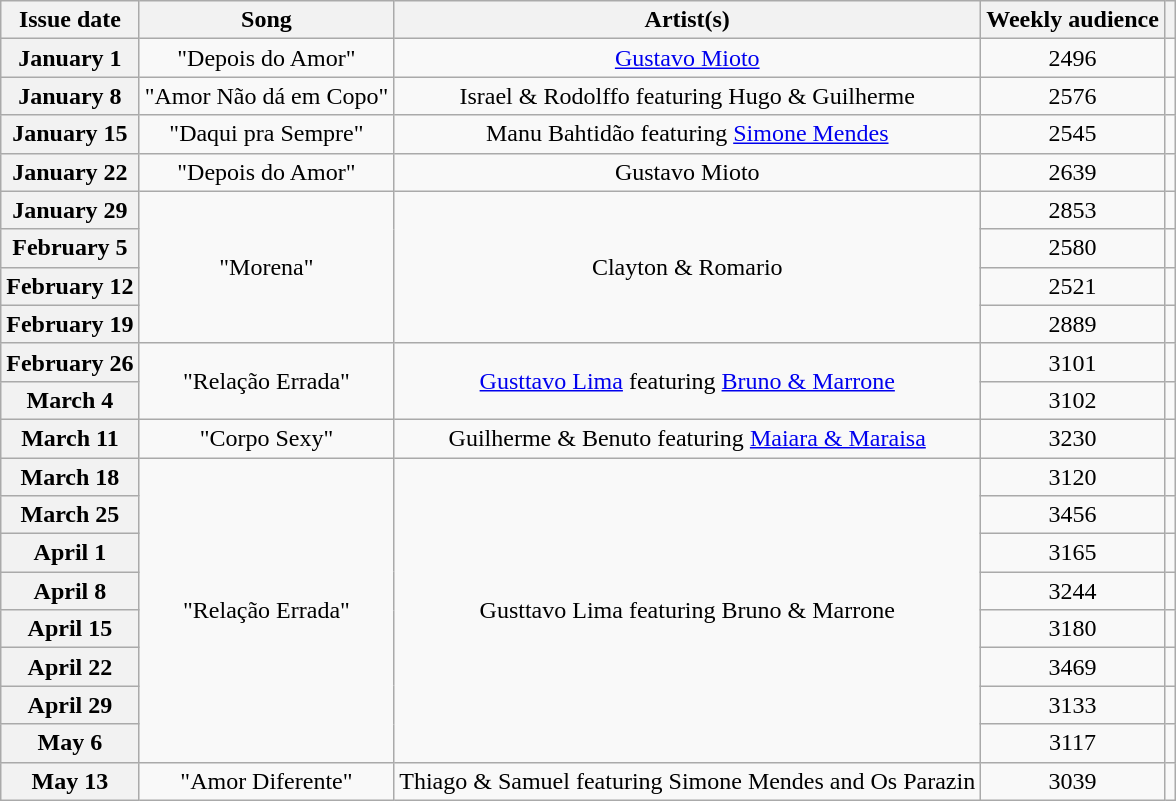<table class="wikitable sortable plainrowheaders" style="text-align: center">
<tr>
<th scope="col">Issue date</th>
<th>Song</th>
<th>Artist(s)</th>
<th>Weekly audience</th>
<th></th>
</tr>
<tr>
<th scope="row">January 1</th>
<td>"Depois do Amor"</td>
<td><a href='#'>Gustavo Mioto</a></td>
<td>2496</td>
<td></td>
</tr>
<tr>
<th scope="row">January 8</th>
<td>"Amor Não dá em Copo"</td>
<td>Israel & Rodolffo featuring Hugo & Guilherme</td>
<td>2576</td>
<td></td>
</tr>
<tr>
<th scope="row">January 15</th>
<td>"Daqui pra Sempre"</td>
<td>Manu Bahtidão featuring <a href='#'>Simone Mendes</a></td>
<td>2545</td>
<td></td>
</tr>
<tr>
<th scope="row">January 22</th>
<td>"Depois do Amor"</td>
<td>Gustavo Mioto</td>
<td>2639</td>
<td></td>
</tr>
<tr>
<th scope="row">January 29</th>
<td rowspan="4">"Morena"</td>
<td rowspan="4">Clayton & Romario</td>
<td>2853</td>
<td></td>
</tr>
<tr>
<th scope="row">February 5</th>
<td>2580</td>
<td></td>
</tr>
<tr>
<th scope="row">February 12</th>
<td>2521</td>
<td></td>
</tr>
<tr>
<th scope="row">February 19</th>
<td>2889</td>
<td></td>
</tr>
<tr>
<th scope="row">February 26</th>
<td rowspan="2">"Relação Errada"</td>
<td rowspan="2"><a href='#'>Gusttavo Lima</a> featuring <a href='#'>Bruno & Marrone</a></td>
<td>3101</td>
<td></td>
</tr>
<tr>
<th scope="row">March 4</th>
<td>3102</td>
<td></td>
</tr>
<tr>
<th scope="row">March 11</th>
<td>"Corpo Sexy"</td>
<td>Guilherme & Benuto featuring <a href='#'>Maiara & Maraisa</a></td>
<td>3230</td>
<td></td>
</tr>
<tr>
<th scope="row">March 18</th>
<td rowspan="8">"Relação Errada"</td>
<td rowspan="8">Gusttavo Lima featuring Bruno & Marrone</td>
<td>3120</td>
<td></td>
</tr>
<tr>
<th scope="row">March 25</th>
<td>3456</td>
<td></td>
</tr>
<tr>
<th scope="row">April 1</th>
<td>3165</td>
<td></td>
</tr>
<tr>
<th scope="row">April 8</th>
<td>3244</td>
<td></td>
</tr>
<tr>
<th scope="row">April 15</th>
<td>3180</td>
<td></td>
</tr>
<tr>
<th scope="row">April 22</th>
<td>3469</td>
<td></td>
</tr>
<tr>
<th scope="row">April 29</th>
<td>3133</td>
<td></td>
</tr>
<tr>
<th scope="row">May 6</th>
<td>3117</td>
<td></td>
</tr>
<tr>
<th scope="row">May 13</th>
<td>"Amor Diferente"</td>
<td>Thiago & Samuel featuring Simone Mendes and Os Parazin</td>
<td>3039</td>
<td></td>
</tr>
</table>
